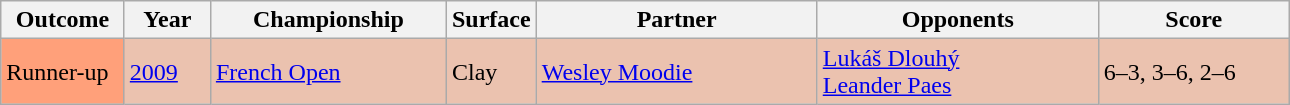<table class="sortable wikitable">
<tr>
<th width="75">Outcome</th>
<th width="50">Year</th>
<th width="150">Championship</th>
<th width="50">Surface</th>
<th width="180">Partner</th>
<th width="180">Opponents</th>
<th width="120">Score</th>
</tr>
<tr bgcolor=#EBC2AF>
<td bgcolor="FFA07A">Runner-up</td>
<td><a href='#'>2009</a></td>
<td><a href='#'>French Open</a></td>
<td>Clay</td>
<td> <a href='#'>Wesley Moodie</a></td>
<td> <a href='#'>Lukáš Dlouhý</a> <br>  <a href='#'>Leander Paes</a></td>
<td>6–3, 3–6, 2–6</td>
</tr>
</table>
